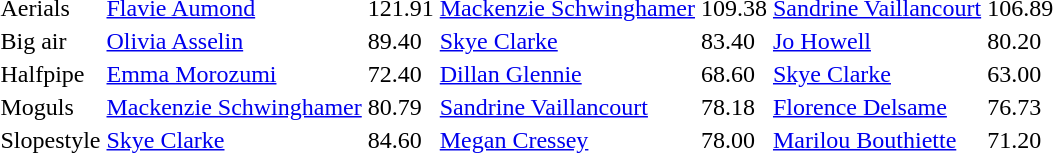<table>
<tr>
<td>Aerials</td>
<td><a href='#'>Flavie Aumond</a><br></td>
<td>121.91</td>
<td><a href='#'>Mackenzie Schwinghamer</a><br></td>
<td>109.38</td>
<td><a href='#'>Sandrine Vaillancourt</a><br></td>
<td>106.89</td>
</tr>
<tr>
<td>Big air</td>
<td><a href='#'>Olivia Asselin</a><br></td>
<td>89.40</td>
<td><a href='#'>Skye Clarke</a><br></td>
<td>83.40</td>
<td><a href='#'>Jo Howell</a><br></td>
<td>80.20</td>
</tr>
<tr>
<td>Halfpipe</td>
<td><a href='#'>Emma Morozumi</a><br></td>
<td>72.40</td>
<td><a href='#'>Dillan Glennie</a><br></td>
<td>68.60</td>
<td><a href='#'>Skye Clarke</a><br></td>
<td>63.00</td>
</tr>
<tr>
<td>Moguls</td>
<td><a href='#'>Mackenzie Schwinghamer</a><br></td>
<td>80.79</td>
<td><a href='#'>Sandrine Vaillancourt</a><br></td>
<td>78.18</td>
<td><a href='#'>Florence Delsame</a><br></td>
<td>76.73</td>
</tr>
<tr>
<td>Slopestyle</td>
<td><a href='#'>Skye Clarke</a><br></td>
<td>84.60</td>
<td><a href='#'>Megan Cressey</a><br></td>
<td>78.00</td>
<td><a href='#'>Marilou Bouthiette</a><br></td>
<td>71.20</td>
</tr>
</table>
